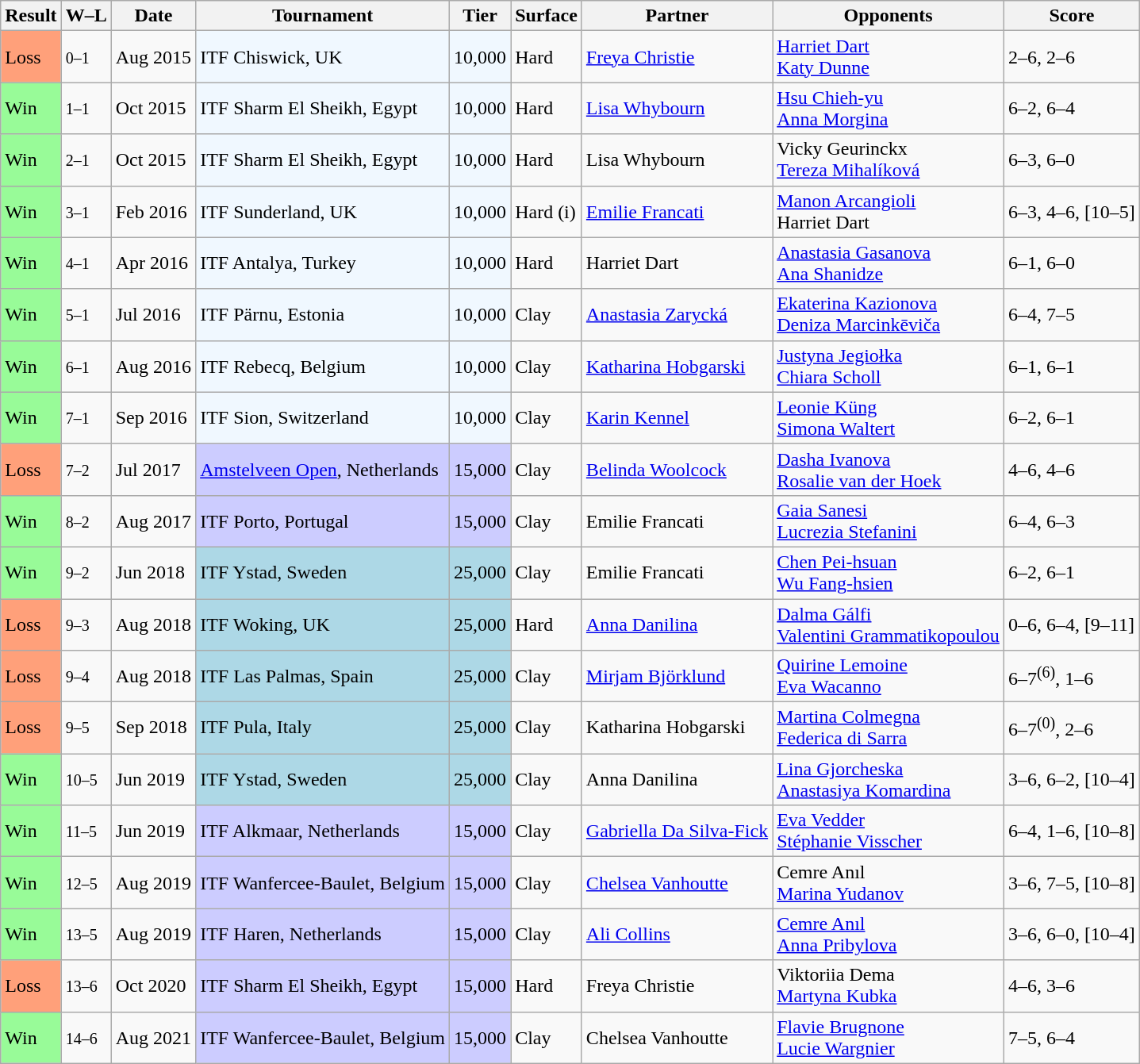<table class="sortable wikitable">
<tr>
<th>Result</th>
<th class="unsortable">W–L</th>
<th>Date</th>
<th>Tournament</th>
<th>Tier</th>
<th>Surface</th>
<th>Partner</th>
<th>Opponents</th>
<th class="unsortable">Score</th>
</tr>
<tr>
<td style="background:#ffa07a;">Loss</td>
<td><small>0–1</small></td>
<td>Aug 2015</td>
<td style="background:#f0f8ff;">ITF Chiswick, UK</td>
<td style="background:#f0f8ff;">10,000</td>
<td>Hard</td>
<td> <a href='#'>Freya Christie</a></td>
<td> <a href='#'>Harriet Dart</a> <br>  <a href='#'>Katy Dunne</a></td>
<td>2–6, 2–6</td>
</tr>
<tr>
<td style="background:#98fb98;">Win</td>
<td><small>1–1</small></td>
<td>Oct 2015</td>
<td style="background:#f0f8ff;">ITF Sharm El Sheikh, Egypt</td>
<td style="background:#f0f8ff;">10,000</td>
<td>Hard</td>
<td> <a href='#'>Lisa Whybourn</a></td>
<td> <a href='#'>Hsu Chieh-yu</a> <br>  <a href='#'>Anna Morgina</a></td>
<td>6–2, 6–4</td>
</tr>
<tr>
<td style="background:#98fb98;">Win</td>
<td><small>2–1</small></td>
<td>Oct 2015</td>
<td style="background:#f0f8ff;">ITF Sharm El Sheikh, Egypt</td>
<td style="background:#f0f8ff;">10,000</td>
<td>Hard</td>
<td> Lisa Whybourn</td>
<td> Vicky Geurinckx <br>  <a href='#'>Tereza Mihalíková</a></td>
<td>6–3, 6–0</td>
</tr>
<tr>
<td style="background:#98fb98;">Win</td>
<td><small>3–1</small></td>
<td>Feb 2016</td>
<td style="background:#f0f8ff;">ITF Sunderland, UK</td>
<td style="background:#f0f8ff;">10,000</td>
<td>Hard (i)</td>
<td> <a href='#'>Emilie Francati</a></td>
<td> <a href='#'>Manon Arcangioli</a> <br>  Harriet Dart</td>
<td>6–3, 4–6, [10–5]</td>
</tr>
<tr>
<td style="background:#98fb98;">Win</td>
<td><small>4–1</small></td>
<td>Apr 2016</td>
<td style="background:#f0f8ff;">ITF Antalya, Turkey</td>
<td style="background:#f0f8ff;">10,000</td>
<td>Hard</td>
<td> Harriet Dart</td>
<td> <a href='#'>Anastasia Gasanova</a> <br>  <a href='#'>Ana Shanidze</a></td>
<td>6–1, 6–0</td>
</tr>
<tr>
<td style="background:#98fb98;">Win</td>
<td><small>5–1</small></td>
<td>Jul 2016</td>
<td style="background:#f0f8ff;">ITF Pärnu, Estonia</td>
<td style="background:#f0f8ff;">10,000</td>
<td>Clay</td>
<td> <a href='#'>Anastasia Zarycká</a></td>
<td> <a href='#'>Ekaterina Kazionova</a> <br>  <a href='#'>Deniza Marcinkēviča</a></td>
<td>6–4, 7–5</td>
</tr>
<tr>
<td style="background:#98fb98;">Win</td>
<td><small>6–1</small></td>
<td>Aug 2016</td>
<td style="background:#f0f8ff;">ITF Rebecq, Belgium</td>
<td style="background:#f0f8ff;">10,000</td>
<td>Clay</td>
<td> <a href='#'>Katharina Hobgarski</a></td>
<td> <a href='#'>Justyna Jegiołka</a> <br>  <a href='#'>Chiara Scholl</a></td>
<td>6–1, 6–1</td>
</tr>
<tr>
<td style="background:#98fb98;">Win</td>
<td><small>7–1</small></td>
<td>Sep 2016</td>
<td style="background:#f0f8ff;">ITF Sion, Switzerland</td>
<td style="background:#f0f8ff;">10,000</td>
<td>Clay</td>
<td> <a href='#'>Karin Kennel</a></td>
<td> <a href='#'>Leonie Küng</a> <br>  <a href='#'>Simona Waltert</a></td>
<td>6–2, 6–1</td>
</tr>
<tr>
<td style="background:#ffa07a;">Loss</td>
<td><small>7–2</small></td>
<td>Jul 2017</td>
<td style="background:#ccccff;"><a href='#'>Amstelveen Open</a>, Netherlands</td>
<td style="background:#ccccff;">15,000</td>
<td>Clay</td>
<td> <a href='#'>Belinda Woolcock</a></td>
<td> <a href='#'>Dasha Ivanova</a> <br>  <a href='#'>Rosalie van der Hoek</a></td>
<td>4–6, 4–6</td>
</tr>
<tr>
<td style="background:#98fb98;">Win</td>
<td><small>8–2</small></td>
<td>Aug 2017</td>
<td style="background:#ccccff;">ITF Porto, Portugal</td>
<td style="background:#ccccff;">15,000</td>
<td>Clay</td>
<td> Emilie Francati</td>
<td> <a href='#'>Gaia Sanesi</a> <br>  <a href='#'>Lucrezia Stefanini</a></td>
<td>6–4, 6–3</td>
</tr>
<tr>
<td style="background:#98fb98;">Win</td>
<td><small>9–2</small></td>
<td>Jun 2018</td>
<td style="background:lightblue;">ITF Ystad, Sweden</td>
<td style="background:lightblue;">25,000</td>
<td>Clay</td>
<td> Emilie Francati</td>
<td> <a href='#'>Chen Pei-hsuan</a> <br>  <a href='#'>Wu Fang-hsien</a></td>
<td>6–2, 6–1</td>
</tr>
<tr>
<td style="background:#ffa07a;">Loss</td>
<td><small>9–3</small></td>
<td>Aug 2018</td>
<td style="background:lightblue;">ITF Woking, UK</td>
<td style="background:lightblue;">25,000</td>
<td>Hard</td>
<td> <a href='#'>Anna Danilina</a></td>
<td> <a href='#'>Dalma Gálfi</a> <br>  <a href='#'>Valentini Grammatikopoulou</a></td>
<td>0–6, 6–4, [9–11]</td>
</tr>
<tr>
<td style="background:#ffa07a;">Loss</td>
<td><small>9–4</small></td>
<td>Aug 2018</td>
<td style="background:lightblue;">ITF Las Palmas, Spain</td>
<td style="background:lightblue;">25,000</td>
<td>Clay</td>
<td> <a href='#'>Mirjam Björklund</a></td>
<td> <a href='#'>Quirine Lemoine</a> <br>  <a href='#'>Eva Wacanno</a></td>
<td>6–7<sup>(6)</sup>, 1–6</td>
</tr>
<tr>
<td style="background:#ffa07a;">Loss</td>
<td><small>9–5</small></td>
<td>Sep 2018</td>
<td style="background:lightblue;">ITF Pula, Italy</td>
<td style="background:lightblue;">25,000</td>
<td>Clay</td>
<td> Katharina Hobgarski</td>
<td> <a href='#'>Martina Colmegna</a> <br>  <a href='#'>Federica di Sarra</a></td>
<td>6–7<sup>(0)</sup>, 2–6</td>
</tr>
<tr>
<td style="background:#98fb98;">Win</td>
<td><small>10–5</small></td>
<td>Jun 2019</td>
<td style="background:lightblue;">ITF Ystad, Sweden</td>
<td style="background:lightblue;">25,000</td>
<td>Clay</td>
<td> Anna Danilina</td>
<td> <a href='#'>Lina Gjorcheska</a> <br>  <a href='#'>Anastasiya Komardina</a></td>
<td>3–6, 6–2, [10–4]</td>
</tr>
<tr>
<td style="background:#98fb98;">Win</td>
<td><small>11–5</small></td>
<td>Jun 2019</td>
<td style="background:#ccccff;">ITF Alkmaar, Netherlands</td>
<td style="background:#ccccff;">15,000</td>
<td>Clay</td>
<td> <a href='#'>Gabriella Da Silva-Fick</a></td>
<td> <a href='#'>Eva Vedder</a> <br>  <a href='#'>Stéphanie Visscher</a></td>
<td>6–4, 1–6, [10–8]</td>
</tr>
<tr>
<td style="background:#98fb98;">Win</td>
<td><small>12–5</small></td>
<td>Aug 2019</td>
<td style="background:#ccccff;">ITF Wanfercee-Baulet, Belgium</td>
<td style="background:#ccccff;">15,000</td>
<td>Clay</td>
<td> <a href='#'>Chelsea Vanhoutte</a></td>
<td> Cemre Anıl <br>  <a href='#'>Marina Yudanov</a></td>
<td>3–6, 7–5, [10–8]</td>
</tr>
<tr>
<td style="background:#98fb98;">Win</td>
<td><small>13–5</small></td>
<td>Aug 2019</td>
<td style="background:#ccccff;">ITF Haren, Netherlands</td>
<td style="background:#ccccff;">15,000</td>
<td>Clay</td>
<td> <a href='#'>Ali Collins</a></td>
<td> <a href='#'>Cemre Anıl</a> <br>  <a href='#'>Anna Pribylova</a></td>
<td>3–6, 6–0, [10–4]</td>
</tr>
<tr>
<td style="background:#ffa07a;">Loss</td>
<td><small>13–6</small></td>
<td>Oct 2020</td>
<td style="background:#ccccff;">ITF Sharm El Sheikh, Egypt</td>
<td style="background:#ccccff;">15,000</td>
<td>Hard</td>
<td> Freya Christie</td>
<td> Viktoriia Dema <br>  <a href='#'>Martyna Kubka</a></td>
<td>4–6, 3–6</td>
</tr>
<tr>
<td style="background:#98fb98;">Win</td>
<td><small>14–6</small></td>
<td>Aug 2021</td>
<td style="background:#ccccff;">ITF Wanfercee-Baulet, Belgium</td>
<td style="background:#ccccff;">15,000</td>
<td>Clay</td>
<td> Chelsea Vanhoutte</td>
<td> <a href='#'>Flavie Brugnone</a> <br>  <a href='#'>Lucie Wargnier</a></td>
<td>7–5, 6–4</td>
</tr>
</table>
